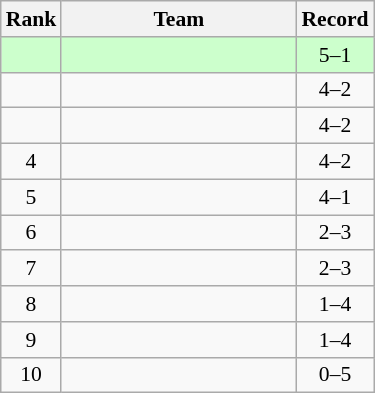<table class="wikitable" style="font-size:90%;">
<tr>
<th>Rank</th>
<th width=150px>Team</th>
<th>Record</th>
</tr>
<tr bgcolor=ccffcc>
<td align=center></td>
<td></td>
<td align=center>5–1</td>
</tr>
<tr>
<td align=center></td>
<td></td>
<td align=center>4–2</td>
</tr>
<tr>
<td align=center></td>
<td></td>
<td align=center>4–2</td>
</tr>
<tr>
<td align=center>4</td>
<td></td>
<td align=center>4–2</td>
</tr>
<tr>
<td align=center>5</td>
<td></td>
<td align=center>4–1</td>
</tr>
<tr>
<td align=center>6</td>
<td></td>
<td align=center>2–3</td>
</tr>
<tr>
<td align=center>7</td>
<td></td>
<td align=center>2–3</td>
</tr>
<tr>
<td align=center>8</td>
<td></td>
<td align=center>1–4</td>
</tr>
<tr>
<td align=center>9</td>
<td></td>
<td align=center>1–4</td>
</tr>
<tr>
<td align=center>10</td>
<td></td>
<td align=center>0–5</td>
</tr>
</table>
